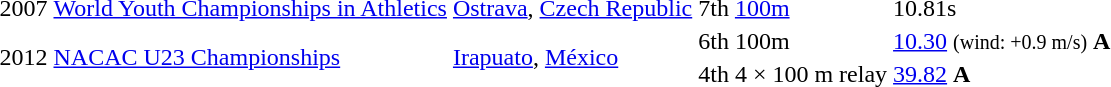<table>
<tr>
<td>2007</td>
<td><a href='#'>World Youth Championships in Athletics</a></td>
<td><a href='#'>Ostrava</a>, <a href='#'>Czech Republic</a></td>
<td>7th</td>
<td><a href='#'>100m</a></td>
<td>10.81s</td>
</tr>
<tr>
<td rowspan=2>2012</td>
<td rowspan=2><a href='#'>NACAC U23 Championships</a></td>
<td rowspan=2><a href='#'>Irapuato</a>, <a href='#'>México</a></td>
<td>6th</td>
<td>100m</td>
<td><a href='#'>10.30</a> <small>(wind: +0.9 m/s)</small> <strong>A</strong></td>
</tr>
<tr>
<td>4th</td>
<td>4 × 100 m relay</td>
<td><a href='#'>39.82</a> <strong>A</strong></td>
</tr>
</table>
